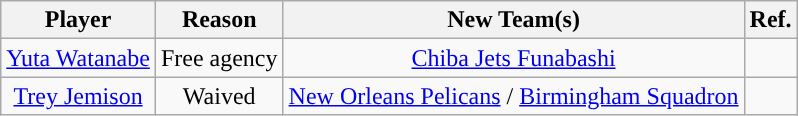<table class="wikitable sortable sortable" style="text-align: center">
<tr>
<th>Player</th>
<th>Reason</th>
<th>New Team(s)</th>
<th>Ref.</th>
</tr>
<tr>
<td><a href='#'>Yuta Watanabe</a></td>
<td>Free agency</td>
<td> <a href='#'>Chiba Jets Funabashi</a></td>
<td></td>
</tr>
<tr>
<td><a href='#'>Trey Jemison</a></td>
<td>Waived</td>
<td><a href='#'>New Orleans Pelicans</a> / <a href='#'>Birmingham Squadron</a></td>
<td></td>
</tr>
</table>
